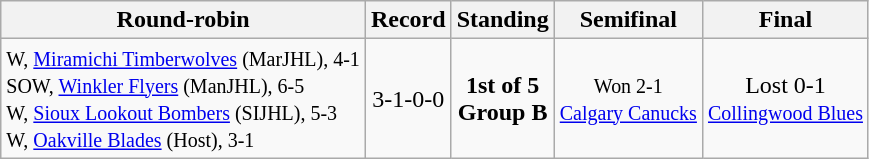<table class="wikitable" style="text-align:center;">
<tr>
<th>Round-robin</th>
<th>Record</th>
<th>Standing</th>
<th>Semifinal</th>
<th>Final</th>
</tr>
<tr>
<td align=left><small>W, <a href='#'>Miramichi Timberwolves</a> (MarJHL), 4-1<br>SOW, <a href='#'>Winkler Flyers</a> (ManJHL), 6-5<br>W, <a href='#'>Sioux Lookout Bombers</a> (SIJHL), 5-3<br>W, <a href='#'>Oakville Blades</a> (Host), 3-1</small></td>
<td>3-1-0-0</td>
<td><strong>1st of 5 <br>Group B</strong></td>
<td><small> Won    2-1<br><a href='#'>Calgary Canucks</a></small></td>
<td>Lost   0-1<br><small><a href='#'>Collingwood Blues</a></small></td>
</tr>
</table>
